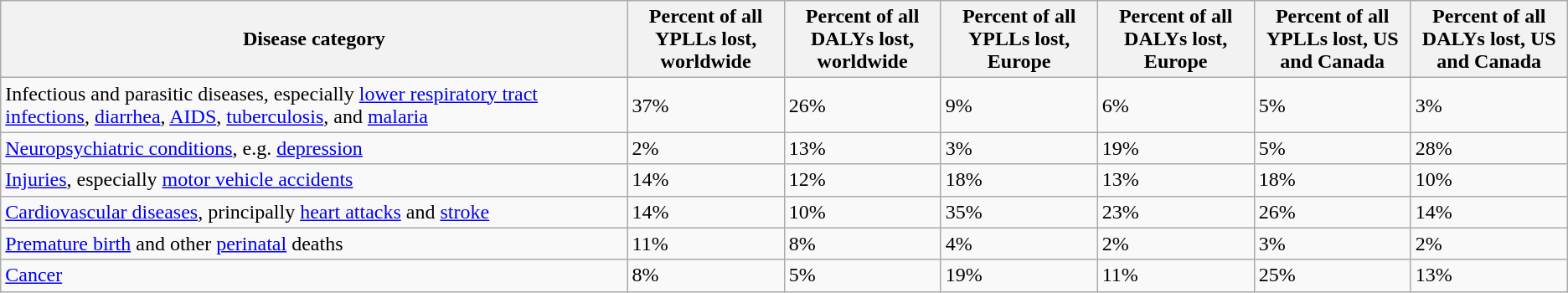<table class="wikitable sortable">
<tr>
<th>Disease category</th>
<th scope="col" style="width:10%;">Percent of all YPLLs lost, worldwide</th>
<th scope="col" style="width:10%;">Percent of all DALYs lost, worldwide</th>
<th scope="col" style="width:10%;">Percent of all YPLLs lost, Europe</th>
<th scope="col" style="width:10%;">Percent of all DALYs lost, Europe</th>
<th scope="col" style="width:10%;">Percent of all YPLLs lost, US and Canada</th>
<th scope="col" style="width:10%;">Percent of all DALYs lost, US and Canada</th>
</tr>
<tr>
<td>Infectious and parasitic diseases, especially <a href='#'>lower respiratory tract infections</a>, <a href='#'>diarrhea</a>, <a href='#'>AIDS</a>, <a href='#'>tuberculosis</a>, and <a href='#'>malaria</a></td>
<td>37%</td>
<td>26%</td>
<td>9%</td>
<td>6%</td>
<td>5%</td>
<td>3%</td>
</tr>
<tr>
<td><a href='#'>Neuropsychiatric conditions</a>, e.g. <a href='#'>depression</a></td>
<td>2%</td>
<td>13%</td>
<td>3%</td>
<td>19%</td>
<td>5%</td>
<td>28%</td>
</tr>
<tr>
<td><a href='#'>Injuries</a>, especially <a href='#'>motor vehicle accidents</a></td>
<td>14%</td>
<td>12%</td>
<td>18%</td>
<td>13%</td>
<td>18%</td>
<td>10%</td>
</tr>
<tr>
<td><a href='#'>Cardiovascular diseases</a>, principally <a href='#'>heart attacks</a> and <a href='#'>stroke</a></td>
<td>14%</td>
<td>10%</td>
<td>35%</td>
<td>23%</td>
<td>26%</td>
<td>14%</td>
</tr>
<tr>
<td><a href='#'>Premature birth</a> and other <a href='#'>perinatal</a> deaths</td>
<td>11%</td>
<td>8%</td>
<td>4%</td>
<td>2%</td>
<td>3%</td>
<td>2%</td>
</tr>
<tr>
<td><a href='#'>Cancer</a></td>
<td>8%</td>
<td>5%</td>
<td>19%</td>
<td>11%</td>
<td>25%</td>
<td>13%</td>
</tr>
</table>
